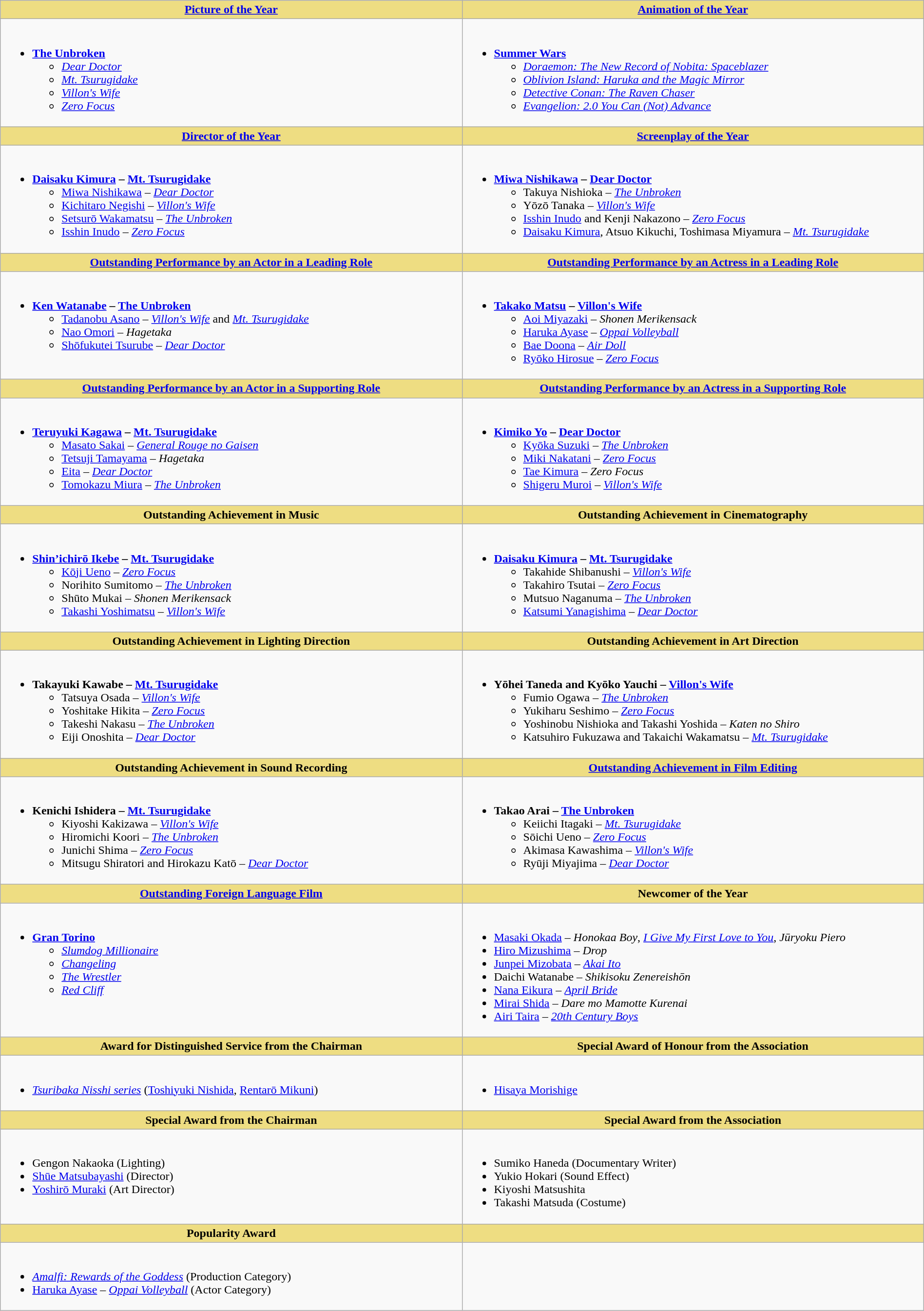<table class=wikitable style="width:100%">
<tr>
<th style="background:#EEDD82; width:50%"><a href='#'>Picture of the Year</a></th>
<th style="background:#EEDD82; width:50%"><a href='#'>Animation of the Year</a></th>
</tr>
<tr>
<td valign="top"><br><ul><li><strong><a href='#'>The Unbroken</a></strong><ul><li><em><a href='#'>Dear Doctor</a></em></li><li><em><a href='#'>Mt. Tsurugidake</a></em></li><li><em><a href='#'>Villon's Wife</a></em></li><li><em><a href='#'>Zero Focus</a></em></li></ul></li></ul></td>
<td valign="top"><br><ul><li><strong><a href='#'>Summer Wars</a></strong><ul><li><em><a href='#'>Doraemon: The New Record of Nobita: Spaceblazer</a></em></li><li><em><a href='#'>Oblivion Island: Haruka and the Magic Mirror</a></em></li><li><em><a href='#'>Detective Conan: The Raven Chaser</a></em></li><li><em><a href='#'>Evangelion: 2.0 You Can (Not) Advance</a></em></li></ul></li></ul></td>
</tr>
<tr>
<th style="background:#EEDD82"><a href='#'>Director of the Year</a></th>
<th style="background:#EEDD82"><a href='#'>Screenplay of the Year</a></th>
</tr>
<tr>
<td valign="top"><br><ul><li><strong><a href='#'>Daisaku Kimura</a> – <a href='#'>Mt. Tsurugidake</a></strong><ul><li><a href='#'>Miwa Nishikawa</a> – <em><a href='#'>Dear Doctor</a></em></li><li><a href='#'>Kichitaro Negishi</a> – <em><a href='#'>Villon's Wife</a></em></li><li><a href='#'>Setsurō Wakamatsu</a> – <em><a href='#'>The Unbroken</a></em></li><li><a href='#'>Isshin Inudo</a> – <em><a href='#'>Zero Focus</a></em></li></ul></li></ul></td>
<td valign="top"><br><ul><li><strong><a href='#'>Miwa Nishikawa</a> – <a href='#'>Dear Doctor</a></strong><ul><li>Takuya Nishioka – <em><a href='#'>The Unbroken</a></em></li><li>Yōzō Tanaka – <em><a href='#'>Villon's Wife</a></em></li><li><a href='#'>Isshin Inudo</a> and Kenji Nakazono – <em><a href='#'>Zero Focus</a></em></li><li><a href='#'>Daisaku Kimura</a>, Atsuo Kikuchi, Toshimasa Miyamura – <em><a href='#'>Mt. Tsurugidake</a></em></li></ul></li></ul></td>
</tr>
<tr>
<th style="background:#EEDD82"><a href='#'>Outstanding Performance by an Actor in a Leading Role</a></th>
<th style="background:#EEDD82"><a href='#'>Outstanding Performance by an Actress in a Leading Role</a></th>
</tr>
<tr>
<td valign="top"><br><ul><li><strong><a href='#'>Ken Watanabe</a> – <a href='#'>The Unbroken</a></strong><ul><li><a href='#'>Tadanobu Asano</a> – <em><a href='#'>Villon's Wife</a></em> and <em><a href='#'>Mt. Tsurugidake</a></em></li><li><a href='#'>Nao Omori</a> – <em>Hagetaka</em></li><li><a href='#'>Shōfukutei Tsurube</a> – <em><a href='#'>Dear Doctor</a></em></li></ul></li></ul></td>
<td valign="top"><br><ul><li><strong><a href='#'>Takako Matsu</a> – <a href='#'>Villon's Wife</a></strong><ul><li><a href='#'>Aoi Miyazaki</a> – <em>Shonen Merikensack</em></li><li><a href='#'>Haruka Ayase</a> – <em><a href='#'>Oppai Volleyball</a></em></li><li><a href='#'>Bae Doona</a> – <em><a href='#'>Air Doll</a></em></li><li><a href='#'>Ryōko Hirosue</a> – <em><a href='#'>Zero Focus</a></em></li></ul></li></ul></td>
</tr>
<tr>
<th style="background:#EEDD82"><a href='#'>Outstanding Performance by an Actor in a Supporting Role</a></th>
<th style="background:#EEDD82"><a href='#'>Outstanding Performance by an Actress in a Supporting Role</a></th>
</tr>
<tr>
<td valign="top"><br><ul><li><strong><a href='#'>Teruyuki Kagawa</a> – <a href='#'>Mt. Tsurugidake</a></strong><ul><li><a href='#'>Masato Sakai</a> – <em><a href='#'>General Rouge no Gaisen</a></em></li><li><a href='#'>Tetsuji Tamayama</a> – <em>Hagetaka</em></li><li><a href='#'>Eita</a> – <em><a href='#'>Dear Doctor</a></em></li><li><a href='#'>Tomokazu Miura</a> – <em><a href='#'>The Unbroken</a></em></li></ul></li></ul></td>
<td valign="top"><br><ul><li><strong><a href='#'>Kimiko Yo</a> – <a href='#'>Dear Doctor</a></strong><ul><li><a href='#'>Kyōka Suzuki</a> – <em><a href='#'>The Unbroken</a></em></li><li><a href='#'>Miki Nakatani</a> – <em><a href='#'>Zero Focus</a></em></li><li><a href='#'>Tae Kimura</a> – <em>Zero Focus</em></li><li><a href='#'>Shigeru Muroi</a> – <em><a href='#'>Villon's Wife</a></em></li></ul></li></ul></td>
</tr>
<tr>
<th style="background:#EEDD82">Outstanding Achievement in Music</th>
<th style="background:#EEDD82">Outstanding Achievement in Cinematography</th>
</tr>
<tr>
<td valign="top"><br><ul><li><strong><a href='#'>Shin’ichirō Ikebe</a> – <a href='#'>Mt. Tsurugidake</a></strong><ul><li><a href='#'>Kōji Ueno</a> – <em><a href='#'>Zero Focus</a></em></li><li>Norihito Sumitomo – <em><a href='#'>The Unbroken</a></em></li><li>Shūto Mukai – <em>Shonen Merikensack</em></li><li><a href='#'>Takashi Yoshimatsu</a> – <em><a href='#'>Villon's Wife</a></em></li></ul></li></ul></td>
<td valign="top"><br><ul><li><strong><a href='#'>Daisaku Kimura</a> – <a href='#'>Mt. Tsurugidake</a></strong><ul><li>Takahide Shibanushi – <em><a href='#'>Villon's Wife</a></em></li><li>Takahiro Tsutai – <em><a href='#'>Zero Focus</a></em></li><li>Mutsuo Naganuma – <em><a href='#'>The Unbroken</a></em></li><li><a href='#'>Katsumi Yanagishima</a> – <em><a href='#'>Dear Doctor</a></em></li></ul></li></ul></td>
</tr>
<tr>
<th style="background:#EEDD82">Outstanding Achievement in Lighting Direction</th>
<th style="background:#EEDD82">Outstanding Achievement in Art Direction</th>
</tr>
<tr>
<td valign="top"><br><ul><li><strong>Takayuki Kawabe – <a href='#'>Mt. Tsurugidake</a></strong><ul><li>Tatsuya Osada – <em><a href='#'>Villon's Wife</a></em></li><li>Yoshitake Hikita – <em><a href='#'>Zero Focus</a></em></li><li>Takeshi Nakasu – <em><a href='#'>The Unbroken</a></em></li><li>Eiji Onoshita – <em><a href='#'>Dear Doctor</a></em></li></ul></li></ul></td>
<td valign="top"><br><ul><li><strong>Yōhei Taneda and Kyōko Yauchi – <a href='#'>Villon's Wife</a></strong><ul><li>Fumio Ogawa – <em><a href='#'>The Unbroken</a></em></li><li>Yukiharu Seshimo – <em><a href='#'>Zero Focus</a></em></li><li>Yoshinobu Nishioka and Takashi Yoshida – <em>Katen no Shiro</em></li><li>Katsuhiro Fukuzawa and Takaichi Wakamatsu – <em><a href='#'>Mt. Tsurugidake</a></em></li></ul></li></ul></td>
</tr>
<tr>
<th style="background:#EEDD82">Outstanding Achievement in Sound Recording</th>
<th style="background:#EEDD82"><a href='#'>Outstanding Achievement in Film Editing</a></th>
</tr>
<tr>
<td valign="top"><br><ul><li><strong>Kenichi Ishidera – <a href='#'>Mt. Tsurugidake</a></strong><ul><li>Kiyoshi Kakizawa – <em><a href='#'>Villon's Wife</a></em></li><li>Hiromichi Koori – <em><a href='#'>The Unbroken</a></em></li><li>Junichi Shima – <em><a href='#'>Zero Focus</a></em></li><li>Mitsugu Shiratori and Hirokazu Katō – <em><a href='#'>Dear Doctor</a></em></li></ul></li></ul></td>
<td valign="top"><br><ul><li><strong>Takao Arai – <a href='#'>The Unbroken</a></strong><ul><li>Keiichi Itagaki – <em><a href='#'>Mt. Tsurugidake</a></em></li><li>Sōichi Ueno – <em><a href='#'>Zero Focus</a></em></li><li>Akimasa Kawashima – <em><a href='#'>Villon's Wife</a></em></li><li>Ryūji Miyajima – <em><a href='#'>Dear Doctor</a></em></li></ul></li></ul></td>
</tr>
<tr>
<th style="background:#EEDD82"><a href='#'>Outstanding Foreign Language Film</a></th>
<th style="background:#EEDD82">Newcomer of the Year</th>
</tr>
<tr>
<td valign="top"><br><ul><li><strong><a href='#'>Gran Torino</a></strong><ul><li><em><a href='#'>Slumdog Millionaire</a></em></li><li><em><a href='#'>Changeling</a></em></li><li><em><a href='#'>The Wrestler</a></em></li><li><em><a href='#'>Red Cliff</a></em></li></ul></li></ul></td>
<td valign="top"><br><ul><li><a href='#'>Masaki Okada</a> – <em>Honokaa Boy</em>, <em><a href='#'>I Give My First Love to You</a></em>, <em>Jūryoku Piero</em></li><li><a href='#'>Hiro Mizushima</a> – <em>Drop</em></li><li><a href='#'>Junpei Mizobata</a> – <em><a href='#'>Akai Ito</a></em></li><li>Daichi Watanabe – <em>Shikisoku Zenereishōn</em></li><li><a href='#'>Nana Eikura</a> – <em><a href='#'>April Bride</a></em></li><li><a href='#'>Mirai Shida</a> – <em>Dare mo Mamotte Kurenai</em></li><li><a href='#'>Airi Taira</a> – <em><a href='#'>20th Century Boys</a></em></li></ul></td>
</tr>
<tr>
<th style="background:#EEDD82">Award for Distinguished Service from the Chairman</th>
<th style="background:#EEDD82">Special Award of Honour from the Association</th>
</tr>
<tr>
<td valign="top"><br><ul><li><em><a href='#'>Tsuribaka Nisshi series</a></em> (<a href='#'>Toshiyuki Nishida</a>, <a href='#'>Rentarō Mikuni</a>)</li></ul></td>
<td valign="top"><br><ul><li><a href='#'>Hisaya Morishige</a></li></ul></td>
</tr>
<tr>
<th style="background:#EEDD82">Special Award from the Chairman</th>
<th style="background:#EEDD82">Special Award from the Association</th>
</tr>
<tr>
<td valign="top"><br><ul><li>Gengon Nakaoka (Lighting)</li><li><a href='#'>Shūe Matsubayashi</a> (Director)</li><li><a href='#'>Yoshirō Muraki</a> (Art Director)</li></ul></td>
<td valign="top"><br><ul><li>Sumiko Haneda (Documentary Writer)</li><li>Yukio Hokari (Sound Effect)</li><li>Kiyoshi Matsushita</li><li>Takashi Matsuda (Costume)</li></ul></td>
</tr>
<tr>
<th style="background:#EEDD82">Popularity Award</th>
<th style="background:#EEDD82"></th>
</tr>
<tr>
<td valign="top"><br><ul><li><em><a href='#'>Amalfi: Rewards of the Goddess</a></em> (Production Category)</li><li><a href='#'>Haruka Ayase</a> – <em><a href='#'>Oppai Volleyball</a></em> (Actor Category)</li></ul></td>
<td valign="top"></td>
</tr>
</table>
